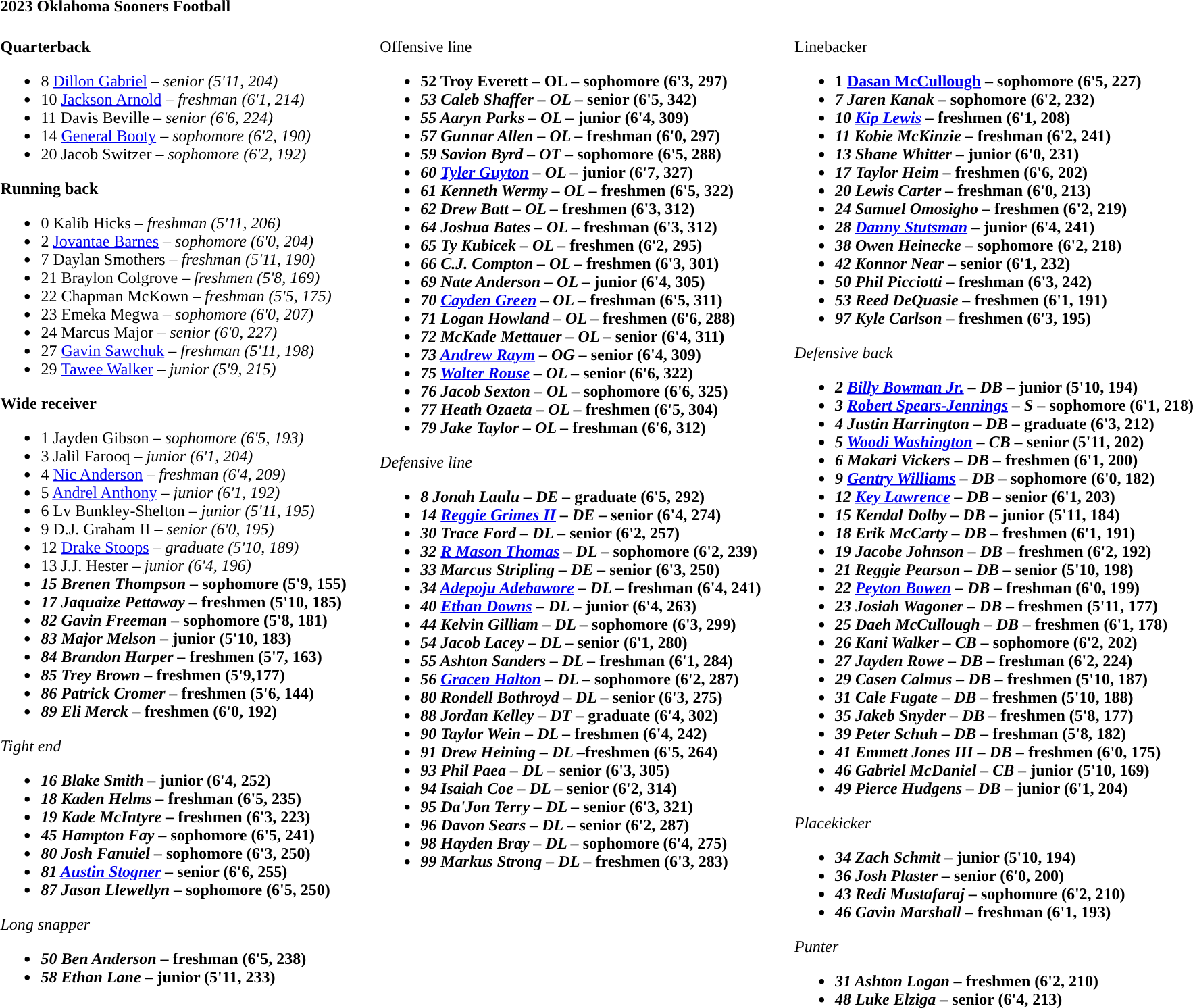<table class="toccolours" style="text-align: left;">
<tr>
<td colspan=11><strong>2023 Oklahoma Sooners Football</strong></td>
</tr>
<tr>
<td valign="top"><br><strong>Quarterback</strong><ul><li>8 <a href='#'>Dillon Gabriel</a> –  <em>senior (5'11, 204)</em></li><li>10 <a href='#'>Jackson Arnold</a> – <em>freshman (6'1, 214)</em></li><li>11 Davis Beville – <em> senior (6'6, 224)</em></li><li>14 <a href='#'>General Booty</a> –  <em> sophomore (6'2, 190)</em></li><li>20 Jacob Switzer –  <em> sophomore (6'2, 192)</em></li></ul><strong>Running back</strong><ul><li>0 Kalib Hicks – <em>freshman (5'11, 206)</em></li><li>2 <a href='#'>Jovantae Barnes</a> – <em>sophomore (6'0, 204)</em></li><li>7 Daylan Smothers – <em>freshman (5'11, 190)</em></li><li>21 Braylon Colgrove – <em>freshmen (5'8, 169)</em></li><li>22 Chapman McKown –  <em>freshman (5'5, 175)</em></li><li>23 Emeka Megwa – <em> sophomore (6'0, 207)</em></li><li>24 Marcus Major – <em> senior (6'0, 227)</em></li><li>27 <a href='#'>Gavin Sawchuk</a> – <em> freshman (5'11, 198)</em></li><li>29 <a href='#'>Tawee Walker</a> – <em>junior (5'9, 215)</em></li></ul><strong>Wide receiver</strong><ul><li>1 Jayden Gibson – <em>sophomore (6'5, 193)</em></li><li>3 Jalil Farooq – <em>junior (6'1, 204)</em></li><li>4 <a href='#'>Nic Anderson</a> – <em> freshman (6'4, 209)</em></li><li>5 <a href='#'>Andrel Anthony</a> – <em>junior (6'1, 192)</em></li><li>6 Lv Bunkley-Shelton – <em> junior (5'11, 195)</em></li><li>9 D.J. Graham II – <em>senior (6'0, 195)</em></li><li>12 <a href='#'>Drake Stoops</a> – <em> graduate (5'10, 189)</em></li><li>13 J.J. Hester – <em> junior  (6'4, 196)<strong></li><li>15 Brenen Thompson – </em>sophomore (5'9, 155)<em></li><li>17 Jaquaize Pettaway – </em>freshmen (5'10, 185)<em></li><li>82 Gavin Freeman – </em>sophomore (5'8, 181)<em></li><li>83 Major Melson – </em> junior (5'10, 183)<em></li><li>84 Brandon Harper – </em>freshmen (5'7, 163)<em></li><li>85 Trey Brown – </em>freshmen (5'9,177)<em></li><li>86 Patrick Cromer – </em>freshmen (5'6, 144)<em></li><li>89 Eli Merck – </em>freshmen (6'0, 192)<em></li></ul></strong>Tight end<strong><ul><li>16 Blake Smith – </em> junior (6'4, 252)<em></li><li>18 Kaden Helms – </em>  freshman (6'5, 235)<em></li><li>19 Kade McIntyre – </em>freshmen (6'3, 223)<em></li><li>45 Hampton Fay – </em>  sophomore (6'5, 241)<em></li><li>80 Josh Fanuiel – </em> sophomore  (6'3, 250)<em></li><li>81 <a href='#'>Austin Stogner</a> – </em>senior (6'6, 255)<em></li><li>87 Jason Llewellyn – </em>sophomore (6'5, 250)<em></li></ul></strong>Long snapper<strong><ul><li>50 Ben Anderson – </em> freshman (6'5, 238)<em></li><li>58 Ethan Lane – </em> junior  (5'11, 233)<em></li></ul></td>
<td width="25"> </td>
<td valign="top"><br></strong>Offensive line<strong><ul><li>52 Troy Everett – OL – </em> sophomore (6'3, 297)<em></li><li>53 Caleb Shaffer – OL – </em> senior (6'5, 342)<em></li><li>55 Aaryn Parks – OL – </em> junior (6'4, 309)<em></li><li>57 Gunnar Allen – OL – </em> freshman (6'0, 297)<em></li><li>59 Savion Byrd – OT – </em>  sophomore  (6'5, 288)<em></li><li>60 <a href='#'>Tyler Guyton</a> – OL – </em> junior (6'7, 327)<em></li><li>61 Kenneth Wermy – OL – </em>freshmen (6'5, 322)<em></li><li>62 Drew Batt – OL – </em>freshmen (6'3, 312)<em></li><li>64 Joshua Bates – OL – </em>freshman (6'3, 312)<em></li><li>65 Ty Kubicek – OL – </em>freshmen (6'2, 295)<em></li><li>66 C.J. Compton – OL – </em>freshmen (6'3, 301)<em></li><li>69 Nate Anderson – OL – </em> junior (6'4, 305)<em></li><li>70 <a href='#'>Cayden Green</a> – OL – </em>freshman (6'5, 311)<em></li><li>71 Logan Howland – OL – </em>freshmen (6'6, 288)<em></li><li>72 McKade Mettauer – OL – </em> senior (6'4, 311)<em></li><li>73 <a href='#'>Andrew Raym</a> – OG – </em>senior (6'4, 309)<em></li><li>75 <a href='#'>Walter Rouse</a> – OL – </em> senior (6'6, 322)<em></li><li>76 Jacob Sexton – OL – </em>sophomore  (6'6, 325)<em></li><li>77 Heath Ozaeta – OL – </em>freshmen (6'5, 304)<em></li><li>79 Jake Taylor – OL –  </em>freshman (6'6, 312)<em></li></ul></strong>Defensive line<strong><ul><li>8 Jonah Laulu – DE – </em> graduate (6'5, 292)<em></li><li>14 <a href='#'>Reggie Grimes II</a> – DE – </em>senior (6'4, 274)<em></li><li>30 Trace Ford – DL – </em> senior (6'2, 257)<em></li><li>32 <a href='#'>R Mason Thomas</a> – DL – </em>sophomore  (6'2, 239)<em></li><li>33 Marcus Stripling – DE – </em>senior (6'3, 250)<em></li><li>34 <a href='#'>Adepoju Adebawore</a> – DL – </em>freshman (6'4, 241)<em></li><li>40 <a href='#'>Ethan Downs</a> – DL – </em>junior  (6'4, 263)<em></li><li>44 Kelvin Gilliam – DL – </em> sophomore  (6'3, 299)<em></li><li>54 Jacob Lacey – DL – </em> senior (6'1, 280)<em></li><li>55 Ashton Sanders – DL – </em>freshman (6'1, 284)<em></li><li>56 <a href='#'>Gracen Halton</a> – DL –  </em>sophomore  (6'2, 287)<em></li><li>80 Rondell Bothroyd – DL – </em> senior (6'3, 275)<em></li><li>88 Jordan Kelley – DT – </em> graduate  (6'4, 302)<em></li><li>90 Taylor Wein – DL – </em>freshmen (6'4, 242)<em></li><li>91 Drew Heining – DL –</em>freshmen (6'5, 264)<em></li><li>93 Phil Paea – DL – </em> senior (6'3, 305)<em></li><li>94 Isaiah Coe – DL – </em> senior (6'2, 314)<em></li><li>95 Da'Jon Terry – DL – </em> senior (6'3, 321)<em></li><li>96 Davon Sears – DL – </em> senior (6'2, 287)<em></li><li>98 Hayden Bray  – DL – </em> sophomore  (6'4, 275)<em></li><li>99 Markus Strong – DL – </em>freshmen (6'3, 283)<em></li></ul></td>
<td width="25"> </td>
<td valign="top"><br></strong>Linebacker<strong><ul><li>1 <a href='#'>Dasan McCullough</a> – </em>sophomore (6'5, 227)<em></li><li>7 Jaren Kanak – </em>sophomore (6'2, 232)<em></li><li>10 <a href='#'>Kip Lewis</a> – </em> freshmen (6'1, 208)<em></li><li>11 Kobie McKinzie – </em> freshman (6'2, 241)<em></li><li>13 Shane Whitter – </em> junior (6'0, 231)<em></li><li>17 Taylor Heim – </em>freshmen (6'6, 202)<em></li><li>20 Lewis Carter – </em>freshman (6'0, 213)<em></li><li>24 Samuel Omosigho – </em>freshmen (6'2, 219)<em></li><li>28 <a href='#'>Danny Stutsman</a> – </em>junior (6'4, 241)<em></li><li>38 Owen Heinecke – </em> sophomore (6'2, 218)<em></li><li>42 Konnor Near – </em> senior (6'1, 232)<em></li><li>50 Phil Picciotti – </em>freshman (6'3, 242)<em></li><li>53 Reed DeQuasie – </em>freshmen (6'1, 191)<em></li><li>97 Kyle Carlson – </em>freshmen (6'3, 195)<em></li></ul></strong>Defensive back<strong><ul><li>2 <a href='#'>Billy Bowman Jr.</a> – DB – </em>junior (5'10, 194)<em></li><li>3 <a href='#'>Robert Spears-Jennings</a> – S – </em> sophomore  (6'1, 218)<em></li><li>4 Justin Harrington – DB – </em> graduate (6'3, 212)<em></li><li>5 <a href='#'>Woodi Washington</a> – CB – </em> senior (5'11, 202)<em></li><li>6 Makari Vickers – DB – </em>freshmen (6'1, 200)<em></li><li>9 <a href='#'>Gentry Williams</a> – DB – </em>sophomore (6'0, 182)<em></li><li>12 <a href='#'>Key Lawrence</a> – DB – </em>senior (6'1, 203)<em></li><li>15 Kendal Dolby – DB – </em>junior (5'11, 184)<em></li><li>18 Erik McCarty – DB – </em>freshmen (6'1, 191)<em></li><li>19 Jacobe Johnson – DB – </em>freshmen (6'2, 192)<em></li><li>21 Reggie Pearson – DB – </em> senior (5'10, 198)<em></li><li>22 <a href='#'>Peyton Bowen</a> – DB – </em>freshman (6'0, 199)<em></li><li>23 Josiah Wagoner – DB – </em>freshmen (5'11, 177)<em></li><li>25 Daeh McCullough – DB – </em>freshmen (6'1, 178)<em></li><li>26 Kani Walker – CB – </em> sophomore   (6'2, 202)<em></li><li>27 Jayden Rowe – DB – </em> freshman  (6'2, 224)<em></li><li>29 Casen Calmus – DB – </em>freshmen (5'10, 187)<em></li><li>31 Cale Fugate – DB – </em>freshmen (5'10, 188)<em></li><li>35 Jakeb Snyder – DB – </em>freshmen (5'8, 177)<em></li><li>39 Peter Schuh – DB – </em>  freshman  (5'8, 182)<em></li><li>41 Emmett Jones III – DB – </em>freshmen (6'0, 175)<em></li><li>46 Gabriel McDaniel – CB – </em> junior  (5'10, 169)<em></li><li>49 Pierce Hudgens – DB – </em> junior (6'1, 204)<em></li></ul></strong>Placekicker<strong><ul><li>34 Zach Schmit – </em> junior  (5'10, 194)<em></li><li>36 Josh Plaster – </em> senior (6'0, 200)<em></li><li>43 Redi Mustafaraj – </em> sophomore (6'2, 210)<em></li><li>46 Gavin Marshall – </em>  freshman (6'1, 193)<em></li></ul></strong>Punter<strong><ul><li>31 Ashton Logan – </em> freshmen (6'2, 210)<em></li><li>48 Luke Elziga – </em> senior (6'4, 213)<em></li></ul></td>
</tr>
</table>
